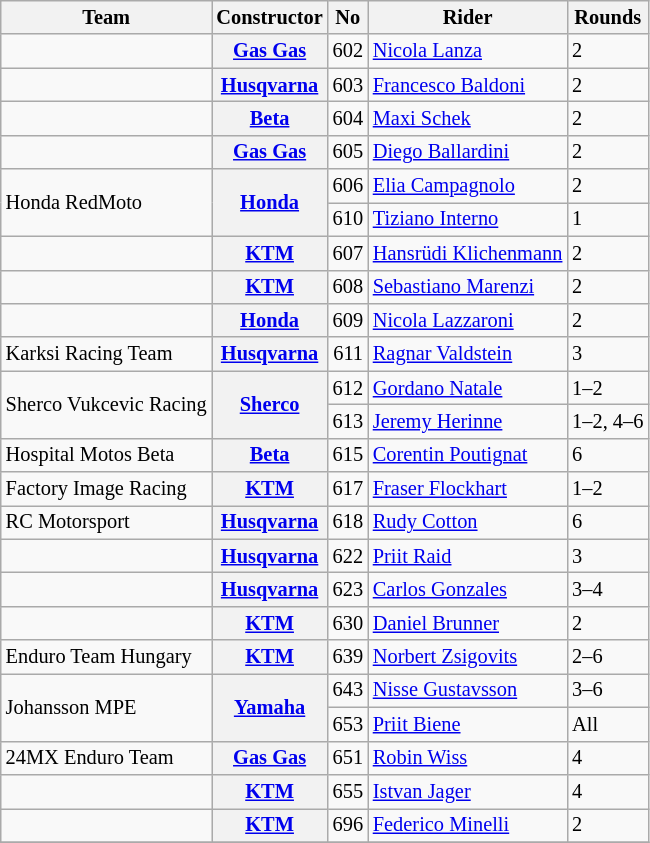<table class="wikitable" style="font-size: 85%;">
<tr>
<th>Team</th>
<th>Constructor</th>
<th>No</th>
<th>Rider</th>
<th>Rounds</th>
</tr>
<tr>
<td></td>
<th><a href='#'>Gas Gas</a></th>
<td align="right">602</td>
<td> <a href='#'>Nicola Lanza</a></td>
<td>2</td>
</tr>
<tr>
<td></td>
<th><a href='#'>Husqvarna</a></th>
<td align="right">603</td>
<td> <a href='#'>Francesco Baldoni</a></td>
<td>2</td>
</tr>
<tr>
<td></td>
<th><a href='#'>Beta</a></th>
<td align="right">604</td>
<td> <a href='#'>Maxi Schek</a></td>
<td>2</td>
</tr>
<tr>
<td></td>
<th><a href='#'>Gas Gas</a></th>
<td align="right">605</td>
<td> <a href='#'>Diego Ballardini</a></td>
<td>2</td>
</tr>
<tr>
<td rowspan=2>Honda RedMoto</td>
<th rowspan=2><a href='#'>Honda</a></th>
<td align="right">606</td>
<td> <a href='#'>Elia Campagnolo</a></td>
<td>2</td>
</tr>
<tr>
<td align="right">610</td>
<td> <a href='#'>Tiziano Interno</a></td>
<td>1</td>
</tr>
<tr>
<td></td>
<th><a href='#'>KTM</a></th>
<td align="right">607</td>
<td> <a href='#'>Hansrüdi Klichenmann</a></td>
<td>2</td>
</tr>
<tr>
<td></td>
<th><a href='#'>KTM</a></th>
<td align="right">608</td>
<td> <a href='#'>Sebastiano Marenzi</a></td>
<td>2</td>
</tr>
<tr>
<td></td>
<th><a href='#'>Honda</a></th>
<td align="right">609</td>
<td> <a href='#'>Nicola Lazzaroni</a></td>
<td>2</td>
</tr>
<tr>
<td>Karksi Racing Team</td>
<th><a href='#'>Husqvarna</a></th>
<td align="right">611</td>
<td> <a href='#'>Ragnar Valdstein</a></td>
<td>3</td>
</tr>
<tr>
<td rowspan=2>Sherco Vukcevic Racing</td>
<th rowspan=2><a href='#'>Sherco</a></th>
<td align="right">612</td>
<td> <a href='#'>Gordano Natale</a></td>
<td>1–2</td>
</tr>
<tr>
<td align="right">613</td>
<td> <a href='#'>Jeremy Herinne</a></td>
<td>1–2, 4–6</td>
</tr>
<tr>
<td>Hospital Motos Beta</td>
<th><a href='#'>Beta</a></th>
<td align="right">615</td>
<td> <a href='#'>Corentin Poutignat</a></td>
<td>6</td>
</tr>
<tr>
<td>Factory Image Racing</td>
<th><a href='#'>KTM</a></th>
<td align="right">617</td>
<td> <a href='#'>Fraser Flockhart</a></td>
<td>1–2</td>
</tr>
<tr>
<td>RC Motorsport</td>
<th><a href='#'>Husqvarna</a></th>
<td align="right">618</td>
<td> <a href='#'>Rudy Cotton</a></td>
<td>6</td>
</tr>
<tr>
<td></td>
<th><a href='#'>Husqvarna</a></th>
<td align="right">622</td>
<td> <a href='#'>Priit Raid</a></td>
<td>3</td>
</tr>
<tr>
<td></td>
<th><a href='#'>Husqvarna</a></th>
<td align="right">623</td>
<td> <a href='#'>Carlos Gonzales</a></td>
<td>3–4</td>
</tr>
<tr>
<td></td>
<th><a href='#'>KTM</a></th>
<td align="right">630</td>
<td> <a href='#'>Daniel Brunner</a></td>
<td>2</td>
</tr>
<tr>
<td>Enduro Team Hungary</td>
<th><a href='#'>KTM</a></th>
<td align="right">639</td>
<td> <a href='#'>Norbert Zsigovits</a></td>
<td>2–6</td>
</tr>
<tr>
<td rowspan=2>Johansson MPE</td>
<th rowspan=2><a href='#'>Yamaha</a></th>
<td align="right">643</td>
<td> <a href='#'>Nisse Gustavsson</a></td>
<td>3–6</td>
</tr>
<tr>
<td align="right">653</td>
<td> <a href='#'>Priit Biene</a></td>
<td>All</td>
</tr>
<tr>
<td>24MX Enduro Team</td>
<th><a href='#'>Gas Gas</a></th>
<td align="right">651</td>
<td> <a href='#'>Robin Wiss</a></td>
<td>4</td>
</tr>
<tr>
<td></td>
<th><a href='#'>KTM</a></th>
<td align="right">655</td>
<td> <a href='#'>Istvan Jager</a></td>
<td>4</td>
</tr>
<tr>
<td></td>
<th><a href='#'>KTM</a></th>
<td align="right">696</td>
<td> <a href='#'>Federico Minelli</a></td>
<td>2</td>
</tr>
<tr>
</tr>
</table>
